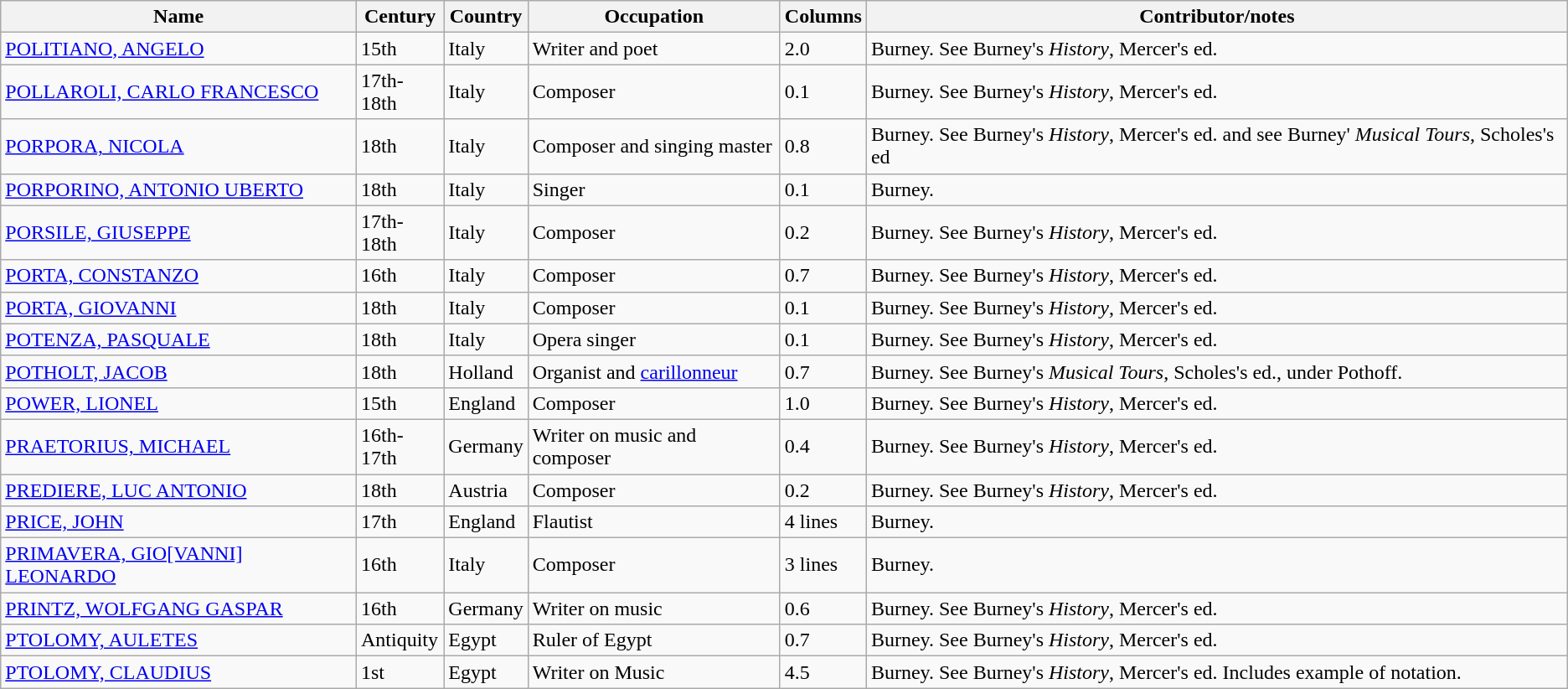<table class="wikitable">
<tr>
<th>Name</th>
<th>Century</th>
<th>Country</th>
<th>Occupation</th>
<th>Columns</th>
<th>Contributor/notes</th>
</tr>
<tr>
<td><a href='#'>POLITIANO, ANGELO</a></td>
<td>15th</td>
<td>Italy</td>
<td>Writer and poet</td>
<td>2.0</td>
<td>Burney. See Burney's <em>History</em>, Mercer's ed.</td>
</tr>
<tr>
<td><a href='#'>POLLAROLI, CARLO FRANCESCO</a></td>
<td>17th-18th</td>
<td>Italy</td>
<td>Composer</td>
<td>0.1</td>
<td>Burney. See Burney's <em>History</em>, Mercer's ed.</td>
</tr>
<tr>
<td><a href='#'>PORPORA, NICOLA</a></td>
<td>18th</td>
<td>Italy</td>
<td>Composer and singing master</td>
<td>0.8</td>
<td>Burney. See Burney's <em>History</em>, Mercer's ed. and see Burney' <em>Musical Tours</em>, Scholes's ed</td>
</tr>
<tr>
<td><a href='#'>PORPORINO, ANTONIO UBERTO</a></td>
<td>18th</td>
<td>Italy</td>
<td>Singer</td>
<td>0.1</td>
<td>Burney.</td>
</tr>
<tr>
<td><a href='#'>PORSILE, GIUSEPPE</a></td>
<td>17th-18th</td>
<td>Italy</td>
<td>Composer</td>
<td>0.2</td>
<td>Burney. See Burney's <em>History</em>, Mercer's ed.</td>
</tr>
<tr>
<td><a href='#'>PORTA, CONSTANZO</a></td>
<td>16th</td>
<td>Italy</td>
<td>Composer</td>
<td>0.7</td>
<td>Burney. See Burney's <em>History</em>, Mercer's ed.</td>
</tr>
<tr>
<td><a href='#'>PORTA, GIOVANNI</a></td>
<td>18th</td>
<td>Italy</td>
<td>Composer</td>
<td>0.1</td>
<td>Burney. See Burney's <em>History</em>, Mercer's ed.</td>
</tr>
<tr>
<td><a href='#'>POTENZA, PASQUALE</a></td>
<td>18th</td>
<td>Italy</td>
<td>Opera singer</td>
<td>0.1</td>
<td>Burney. See Burney's <em>History</em>, Mercer's ed.</td>
</tr>
<tr>
<td><a href='#'>POTHOLT, JACOB</a></td>
<td>18th</td>
<td>Holland</td>
<td>Organist and <a href='#'>carillonneur</a></td>
<td>0.7</td>
<td>Burney. See Burney's <em>Musical Tours</em>, Scholes's ed., under Pothoff.</td>
</tr>
<tr>
<td><a href='#'>POWER, LIONEL</a></td>
<td>15th</td>
<td>England</td>
<td>Composer</td>
<td>1.0</td>
<td>Burney. See Burney's <em>History</em>, Mercer's ed.</td>
</tr>
<tr>
<td><a href='#'>PRAETORIUS, MICHAEL</a></td>
<td>16th-17th</td>
<td>Germany</td>
<td>Writer on music and composer</td>
<td>0.4</td>
<td>Burney. See Burney's <em>History</em>, Mercer's ed.</td>
</tr>
<tr>
<td><a href='#'>PREDIERE, LUC ANTONIO</a></td>
<td>18th</td>
<td>Austria</td>
<td>Composer</td>
<td>0.2</td>
<td>Burney. See Burney's <em>History</em>, Mercer's ed.</td>
</tr>
<tr>
<td><a href='#'>PRICE, JOHN</a></td>
<td>17th</td>
<td>England</td>
<td>Flautist</td>
<td>4 lines</td>
<td>Burney.</td>
</tr>
<tr>
<td><a href='#'>PRIMAVERA, GIO[VANNI] LEONARDO</a></td>
<td>16th</td>
<td>Italy</td>
<td>Composer</td>
<td>3 lines</td>
<td>Burney.</td>
</tr>
<tr>
<td><a href='#'>PRINTZ, WOLFGANG GASPAR</a></td>
<td>16th</td>
<td>Germany</td>
<td>Writer on music</td>
<td>0.6</td>
<td>Burney. See Burney's <em>History</em>, Mercer's ed.</td>
</tr>
<tr>
<td><a href='#'>PTOLOMY, AULETES</a></td>
<td>Antiquity</td>
<td>Egypt</td>
<td>Ruler of Egypt</td>
<td>0.7</td>
<td>Burney. See Burney's <em>History</em>, Mercer's ed.</td>
</tr>
<tr>
<td><a href='#'>PTOLOMY, CLAUDIUS</a></td>
<td>1st</td>
<td>Egypt</td>
<td>Writer on Music</td>
<td>4.5</td>
<td>Burney. See Burney's <em>History</em>, Mercer's ed. Includes example of notation.</td>
</tr>
</table>
